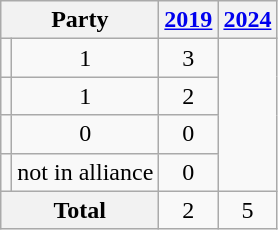<table class="wikitable sortable" style="text-align: center;">
<tr>
<th Colspan="2">Party</th>
<th><a href='#'>2019</a></th>
<th><a href='#'>2024</a></th>
</tr>
<tr>
<td></td>
<td>1</td>
<td>3</td>
</tr>
<tr>
<td></td>
<td>1</td>
<td>2</td>
</tr>
<tr>
<td></td>
<td>0</td>
<td>0</td>
</tr>
<tr>
<td></td>
<td>not in alliance</td>
<td>0</td>
</tr>
<tr>
<th Colspan="2">Total</th>
<td>2</td>
<td>5</td>
</tr>
</table>
